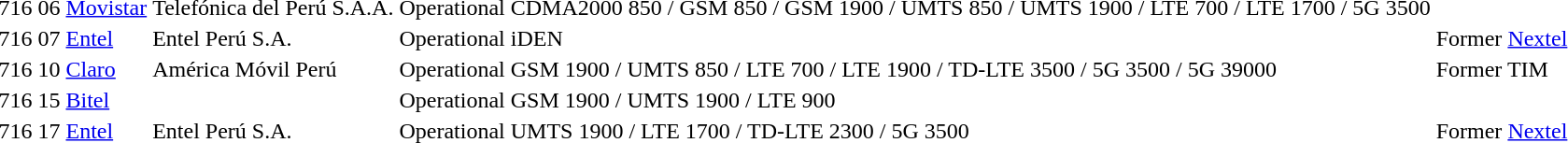<table>
<tr>
<td>716</td>
<td>06</td>
<td><a href='#'>Movistar</a></td>
<td>Telefónica del Perú S.A.A.</td>
<td>Operational</td>
<td>CDMA2000 850 / GSM 850 / GSM 1900 / UMTS 850 / UMTS 1900 / LTE 700 / LTE 1700 / 5G 3500</td>
<td></td>
</tr>
<tr>
<td>716</td>
<td>07</td>
<td><a href='#'>Entel</a></td>
<td>Entel Perú S.A.</td>
<td>Operational</td>
<td>iDEN</td>
<td>Former <a href='#'>Nextel</a></td>
</tr>
<tr>
<td>716</td>
<td>10</td>
<td><a href='#'>Claro</a></td>
<td>América Móvil Perú</td>
<td>Operational</td>
<td>GSM 1900 / UMTS 850 / LTE 700 / LTE 1900 / TD-LTE 3500 / 5G 3500 / 5G 39000</td>
<td>Former TIM</td>
</tr>
<tr>
<td>716</td>
<td>15</td>
<td><a href='#'>Bitel</a></td>
<td></td>
<td>Operational</td>
<td>GSM 1900 / UMTS 1900 / LTE 900</td>
<td></td>
</tr>
<tr>
<td>716</td>
<td>17</td>
<td><a href='#'>Entel</a></td>
<td>Entel Perú S.A.</td>
<td>Operational</td>
<td>UMTS 1900 / LTE 1700 / TD-LTE 2300 / 5G 3500</td>
<td>Former <a href='#'>Nextel</a></td>
</tr>
</table>
